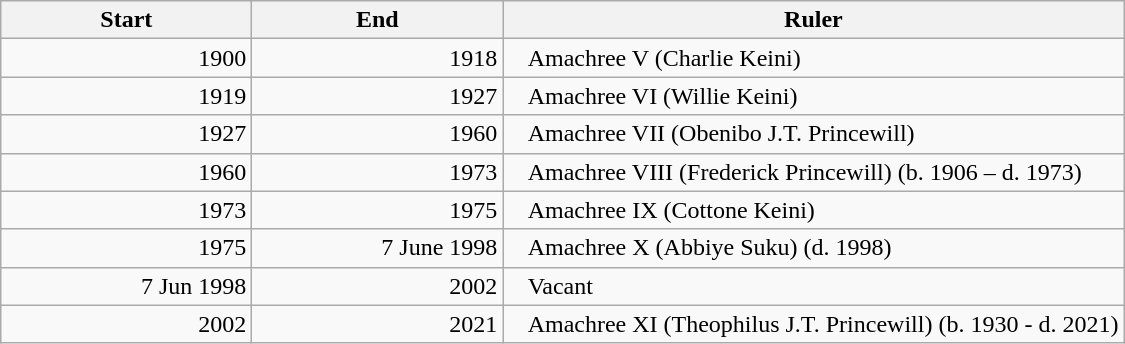<table class=wikitable style="text-align:right;">
<tr>
<th style="width:10em;">Start</th>
<th style="width:10em;">End</th>
<th>Ruler</th>
</tr>
<tr>
<td>1900</td>
<td>1918</td>
<td style="text-align:left;padding-left:1em;">Amachree V (Charlie Keini)</td>
</tr>
<tr>
<td>1919</td>
<td>1927</td>
<td style="text-align:left;padding-left:1em;">Amachree VI (Willie Keini)</td>
</tr>
<tr>
<td>1927</td>
<td>1960</td>
<td style="text-align:left;padding-left:1em;">Amachree VII (Obenibo J.T. Princewill)</td>
</tr>
<tr>
<td>1960</td>
<td>1973</td>
<td style="text-align:left;padding-left:1em;">Amachree VIII (Frederick Princewill) (b. 1906 – d. 1973)</td>
</tr>
<tr>
<td>1973</td>
<td>1975</td>
<td style="text-align:left;padding-left:1em;">Amachree IX (Cottone Keini)</td>
</tr>
<tr>
<td>1975</td>
<td>7 June 1998</td>
<td style="text-align:left;padding-left:1em;">Amachree X (Abbiye Suku) (d. 1998)</td>
</tr>
<tr>
<td>7 Jun 1998</td>
<td>2002</td>
<td style="text-align:left;padding-left:1em;">Vacant</td>
</tr>
<tr>
<td>2002</td>
<td>2021</td>
<td style="text-align:left;padding-left:1em;">Amachree XI (Theophilus J.T. Princewill) (b. 1930 - d. 2021)</td>
</tr>
</table>
